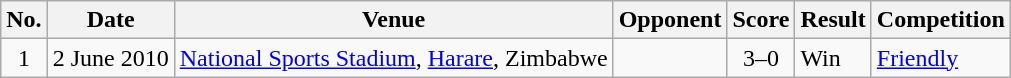<table class="wikitable sortable">
<tr>
<th scope="col">No.</th>
<th scope="col">Date</th>
<th scope="col">Venue</th>
<th scope="col">Opponent</th>
<th scope="col">Score</th>
<th scope="col">Result</th>
<th scope="col">Competition</th>
</tr>
<tr>
<td align="center">1</td>
<td>2 June 2010</td>
<td><a href='#'>National Sports Stadium</a>, <a href='#'>Harare</a>, Zimbabwe</td>
<td></td>
<td align="center">3–0</td>
<td>Win</td>
<td><a href='#'>Friendly</a></td>
</tr>
</table>
